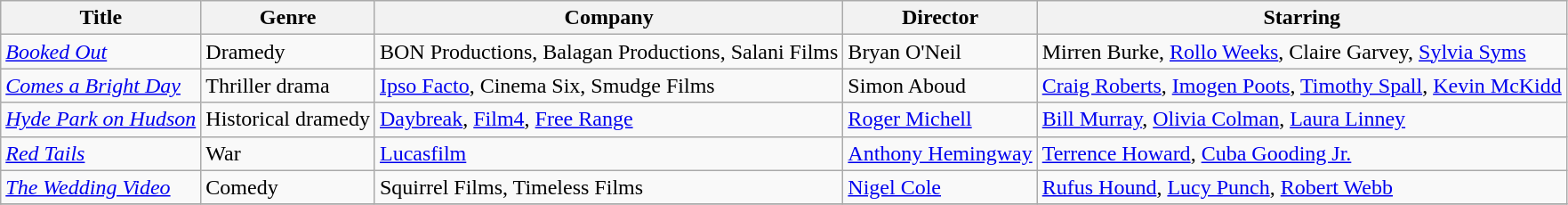<table class="wikitable unsortable">
<tr>
<th>Title</th>
<th>Genre</th>
<th>Company</th>
<th>Director</th>
<th>Starring</th>
</tr>
<tr>
<td><em><a href='#'>Booked Out</a></em></td>
<td>Dramedy</td>
<td>BON Productions, Balagan Productions, Salani Films</td>
<td>Bryan O'Neil</td>
<td>Mirren Burke, <a href='#'>Rollo Weeks</a>, Claire Garvey, <a href='#'>Sylvia Syms</a></td>
</tr>
<tr>
<td><em><a href='#'>Comes a Bright Day</a></em></td>
<td>Thriller drama</td>
<td><a href='#'>Ipso Facto</a>, Cinema Six, Smudge Films</td>
<td>Simon Aboud</td>
<td><a href='#'>Craig Roberts</a>, <a href='#'>Imogen Poots</a>, <a href='#'>Timothy Spall</a>, <a href='#'>Kevin McKidd</a></td>
</tr>
<tr>
<td><em><a href='#'>Hyde Park on Hudson</a></em></td>
<td>Historical dramedy</td>
<td><a href='#'>Daybreak</a>, <a href='#'>Film4</a>, <a href='#'>Free Range</a></td>
<td><a href='#'>Roger Michell</a></td>
<td><a href='#'>Bill Murray</a>, <a href='#'>Olivia Colman</a>, <a href='#'>Laura Linney</a></td>
</tr>
<tr>
<td><em><a href='#'>Red Tails</a></em></td>
<td>War</td>
<td><a href='#'>Lucasfilm</a></td>
<td><a href='#'>Anthony Hemingway</a></td>
<td><a href='#'>Terrence Howard</a>, <a href='#'>Cuba Gooding Jr.</a></td>
</tr>
<tr>
<td><em><a href='#'>The Wedding Video</a></em></td>
<td>Comedy</td>
<td>Squirrel Films, Timeless Films</td>
<td><a href='#'>Nigel Cole</a></td>
<td><a href='#'>Rufus Hound</a>, <a href='#'>Lucy Punch</a>, <a href='#'>Robert Webb</a></td>
</tr>
<tr>
</tr>
</table>
